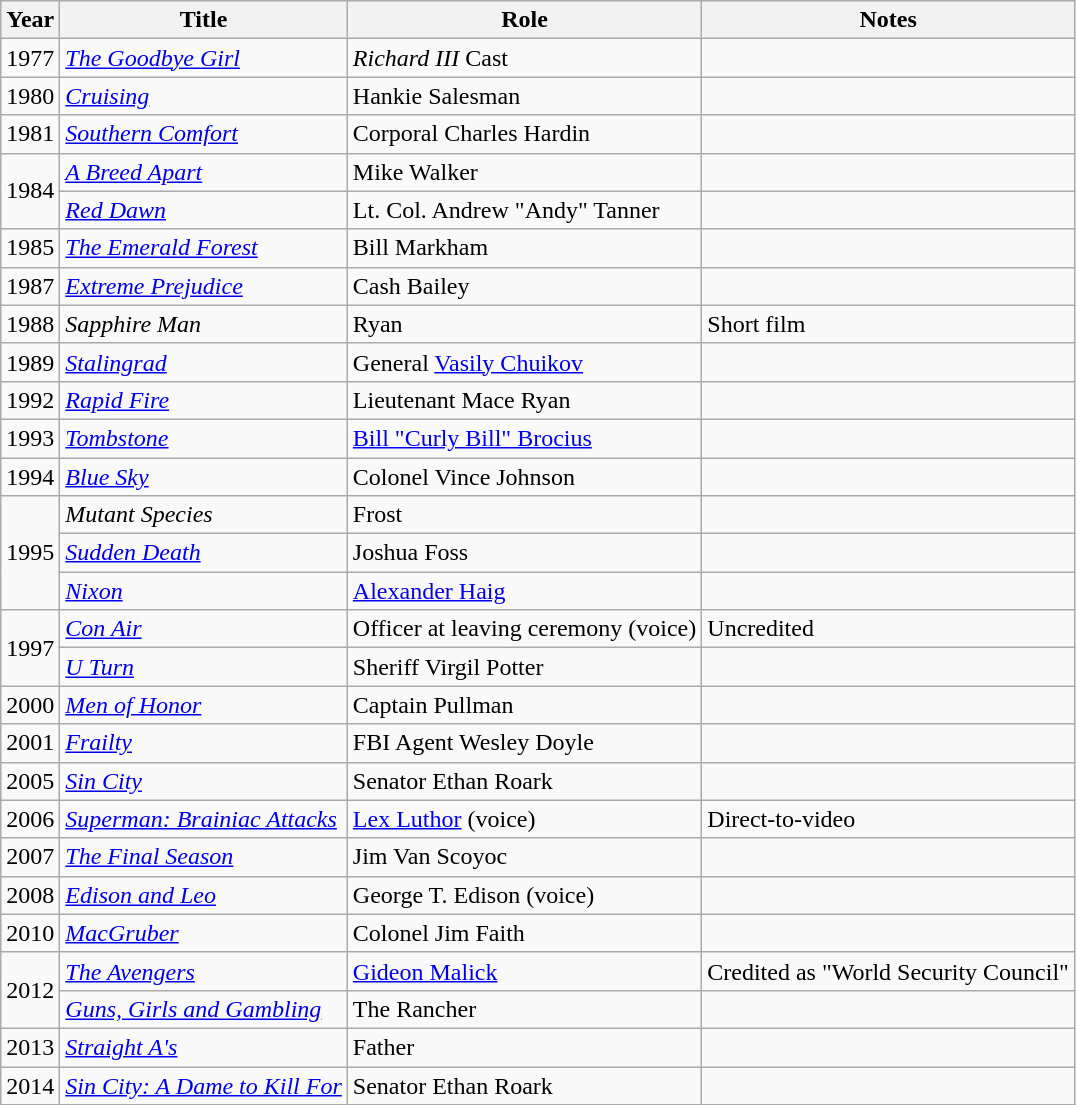<table class="wikitable sortable unsortable">
<tr>
<th>Year</th>
<th>Title</th>
<th>Role</th>
<th>Notes</th>
</tr>
<tr>
<td>1977</td>
<td><em><a href='#'>The Goodbye Girl</a></em></td>
<td><em>Richard III</em> Cast</td>
<td></td>
</tr>
<tr>
<td>1980</td>
<td><em><a href='#'>Cruising</a></em></td>
<td>Hankie Salesman</td>
<td></td>
</tr>
<tr>
<td>1981</td>
<td><em><a href='#'>Southern Comfort</a></em></td>
<td>Corporal Charles Hardin</td>
<td></td>
</tr>
<tr>
<td rowspan="2">1984</td>
<td><em><a href='#'>A Breed Apart</a></em></td>
<td>Mike Walker</td>
<td></td>
</tr>
<tr>
<td><em><a href='#'>Red Dawn</a></em></td>
<td>Lt. Col. Andrew "Andy" Tanner</td>
<td></td>
</tr>
<tr>
<td>1985</td>
<td><em><a href='#'>The Emerald Forest</a></em></td>
<td>Bill Markham</td>
<td></td>
</tr>
<tr>
<td>1987</td>
<td><em><a href='#'>Extreme Prejudice</a></em></td>
<td>Cash Bailey</td>
<td></td>
</tr>
<tr>
<td>1988</td>
<td><em>Sapphire Man</em></td>
<td>Ryan</td>
<td>Short film</td>
</tr>
<tr>
<td>1989</td>
<td><em><a href='#'>Stalingrad</a></em></td>
<td>General <a href='#'>Vasily Chuikov</a></td>
<td></td>
</tr>
<tr>
<td>1992</td>
<td><em><a href='#'>Rapid Fire</a></em></td>
<td>Lieutenant Mace Ryan</td>
<td></td>
</tr>
<tr>
<td>1993</td>
<td><em><a href='#'>Tombstone</a></em></td>
<td><a href='#'>Bill "Curly Bill" Brocius</a></td>
<td></td>
</tr>
<tr>
<td>1994</td>
<td><em><a href='#'>Blue Sky</a></em></td>
<td>Colonel Vince Johnson</td>
<td></td>
</tr>
<tr>
<td rowspan="3">1995</td>
<td><em>Mutant Species</em></td>
<td>Frost</td>
<td></td>
</tr>
<tr>
<td><em><a href='#'>Sudden Death</a></em></td>
<td>Joshua Foss</td>
<td></td>
</tr>
<tr>
<td><em><a href='#'>Nixon</a></em></td>
<td><a href='#'>Alexander Haig</a></td>
<td></td>
</tr>
<tr>
<td rowspan="2">1997</td>
<td><em><a href='#'>Con Air</a></em></td>
<td>Officer at leaving ceremony (voice)</td>
<td>Uncredited</td>
</tr>
<tr>
<td><em><a href='#'>U Turn</a></em></td>
<td>Sheriff Virgil Potter</td>
<td></td>
</tr>
<tr>
<td>2000</td>
<td><em><a href='#'>Men of Honor</a></em></td>
<td>Captain Pullman</td>
<td></td>
</tr>
<tr>
<td>2001</td>
<td><em><a href='#'>Frailty</a></em></td>
<td>FBI Agent Wesley Doyle</td>
<td></td>
</tr>
<tr>
<td>2005</td>
<td><em><a href='#'>Sin City</a></em></td>
<td>Senator Ethan Roark</td>
<td></td>
</tr>
<tr>
<td>2006</td>
<td><em><a href='#'>Superman: Brainiac Attacks</a></em></td>
<td><a href='#'>Lex Luthor</a> (voice)</td>
<td>Direct-to-video</td>
</tr>
<tr>
<td>2007</td>
<td><em><a href='#'>The Final Season</a></em></td>
<td>Jim Van Scoyoc</td>
<td></td>
</tr>
<tr>
<td>2008</td>
<td><em><a href='#'>Edison and Leo</a></em></td>
<td>George T. Edison (voice)</td>
<td></td>
</tr>
<tr>
<td>2010</td>
<td><em><a href='#'>MacGruber</a></em></td>
<td>Colonel Jim Faith</td>
<td></td>
</tr>
<tr>
<td rowspan="2">2012</td>
<td><em><a href='#'>The Avengers</a></em></td>
<td><a href='#'>Gideon Malick</a></td>
<td>Credited as "World Security Council"</td>
</tr>
<tr>
<td><em><a href='#'>Guns, Girls and Gambling</a></em></td>
<td>The Rancher</td>
<td></td>
</tr>
<tr>
<td>2013</td>
<td><em><a href='#'>Straight A's</a></em></td>
<td>Father</td>
<td></td>
</tr>
<tr>
<td>2014</td>
<td><em><a href='#'>Sin City: A Dame to Kill For</a></em></td>
<td>Senator Ethan Roark</td>
<td></td>
</tr>
</table>
